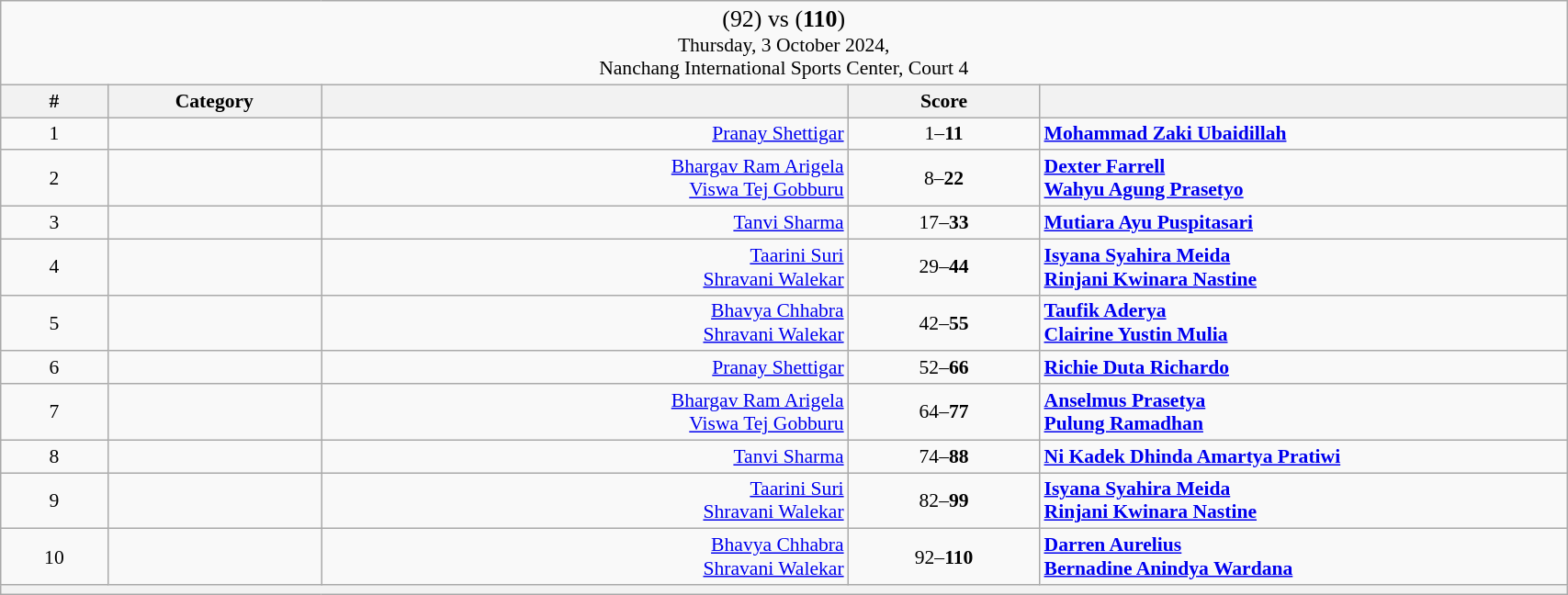<table class="wikitable mw-collapsible mw-collapsed" style="font-size:90%; text-align:center" width="90%">
<tr>
<td colspan="5"><big>(92)  vs <strong></strong> (<strong>110</strong>)</big> <br>Thursday, 3 October 2024, <br>Nanchang International Sports Center, Court 4</td>
</tr>
<tr>
<th width="25">#</th>
<th width="50">Category</th>
<th width="150"></th>
<th width="50">Score<br></th>
<th width="150"></th>
</tr>
<tr>
<td>1</td>
<td></td>
<td align="right"><a href='#'>Pranay Shettigar</a> </td>
<td>1–<strong>11</strong><br></td>
<td align="left"><strong> <a href='#'>Mohammad Zaki Ubaidillah</a></strong></td>
</tr>
<tr>
<td>2</td>
<td></td>
<td align="right"><a href='#'>Bhargav Ram Arigela</a> <br><a href='#'>Viswa Tej Gobburu</a> </td>
<td>8–<strong>22</strong><br></td>
<td align="left"><strong> <a href='#'>Dexter Farrell</a><br> <a href='#'>Wahyu Agung Prasetyo</a></strong></td>
</tr>
<tr>
<td>3</td>
<td></td>
<td align="right"><a href='#'>Tanvi Sharma</a> </td>
<td>17–<strong>33</strong><br></td>
<td align="left"><strong> <a href='#'>Mutiara Ayu Puspitasari</a></strong></td>
</tr>
<tr>
<td>4</td>
<td></td>
<td align="right"><a href='#'>Taarini Suri</a> <br><a href='#'>Shravani Walekar</a> </td>
<td>29–<strong>44</strong><br></td>
<td align="left"><strong> <a href='#'>Isyana Syahira Meida</a> <br> <a href='#'>Rinjani Kwinara Nastine</a></strong></td>
</tr>
<tr>
<td>5</td>
<td></td>
<td align="right"><a href='#'>Bhavya Chhabra</a> <br><a href='#'>Shravani Walekar</a> </td>
<td>42–<strong>55</strong><br></td>
<td align="left"><strong> <a href='#'>Taufik Aderya</a><br> <a href='#'>Clairine Yustin Mulia</a></strong></td>
</tr>
<tr>
<td>6</td>
<td></td>
<td align="right"><a href='#'>Pranay Shettigar</a> </td>
<td>52–<strong>66</strong><br></td>
<td align="left"><strong> <a href='#'>Richie Duta Richardo</a></strong></td>
</tr>
<tr>
<td>7</td>
<td></td>
<td align="right"><a href='#'>Bhargav Ram Arigela</a> <br><a href='#'>Viswa Tej Gobburu</a> </td>
<td>64–<strong>77</strong><br></td>
<td align="left"><strong> <a href='#'>Anselmus Prasetya</a><br> <a href='#'>Pulung Ramadhan</a></strong></td>
</tr>
<tr>
<td>8</td>
<td></td>
<td align="right"><a href='#'>Tanvi Sharma</a> </td>
<td>74–<strong>88</strong><br></td>
<td align="left"><strong> <a href='#'>Ni Kadek Dhinda Amartya Pratiwi</a> </strong></td>
</tr>
<tr>
<td>9</td>
<td></td>
<td align="right"><a href='#'>Taarini Suri</a> <br><a href='#'>Shravani Walekar</a> </td>
<td>82–<strong>99</strong><br></td>
<td align="left"><strong> <a href='#'>Isyana Syahira Meida</a> <br> <a href='#'>Rinjani Kwinara Nastine</a> </strong></td>
</tr>
<tr>
<td>10</td>
<td></td>
<td align="right"><a href='#'>Bhavya Chhabra</a> <br><a href='#'>Shravani Walekar</a> </td>
<td>92–<strong>110</strong><br></td>
<td align="left"><strong> <a href='#'>Darren Aurelius</a> <br> <a href='#'>Bernadine Anindya Wardana</a></strong></td>
</tr>
<tr>
<th colspan="5"></th>
</tr>
</table>
